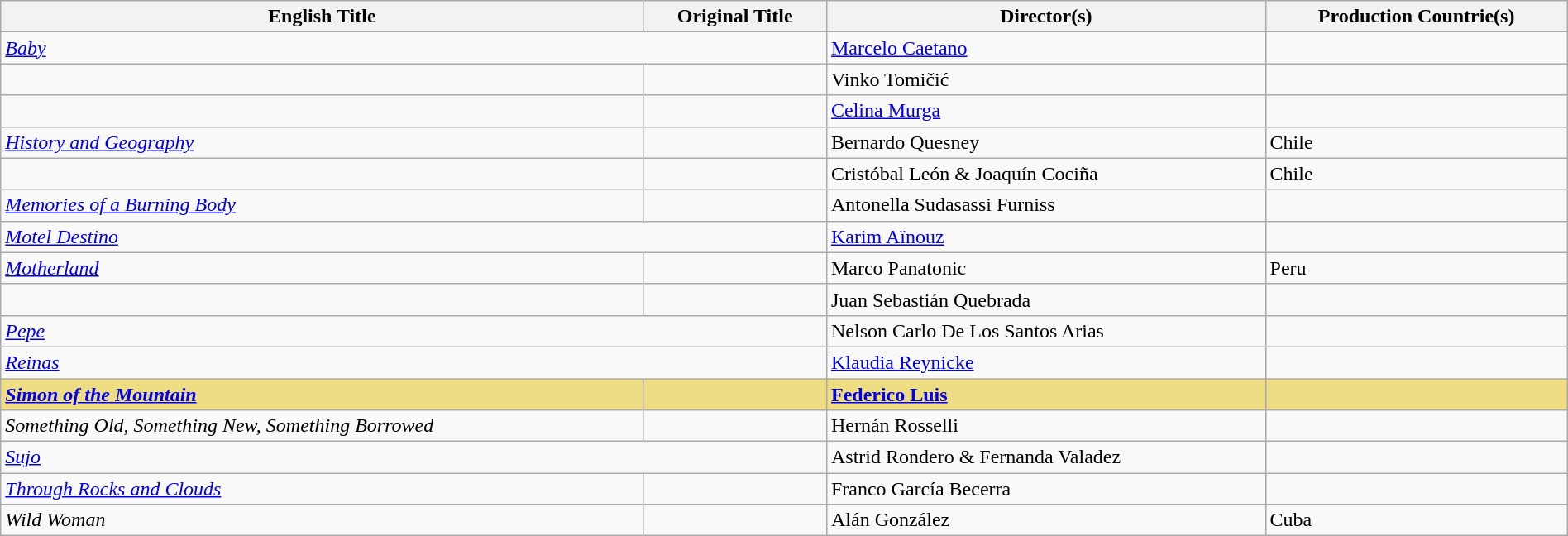<table class="sortable wikitable" style="width:100%; margin-bottom:4px" cellpadding="5">
<tr>
<th scope="col">English Title</th>
<th scope="col">Original Title</th>
<th scope="col">Director(s)</th>
<th scope="col">Production Countrie(s)</th>
</tr>
<tr>
<td colspan = "2"><a href='#'><em>Baby</em></a></td>
<td><a href='#'>Marcelo Caetano</a></td>
<td></td>
</tr>
<tr>
<td></td>
<td></td>
<td>Vinko Tomičić</td>
<td></td>
</tr>
<tr>
<td></td>
<td></td>
<td><a href='#'>Celina Murga</a></td>
<td></td>
</tr>
<tr>
<td><em><a href='#'>History and Geography</a></em></td>
<td></td>
<td>Bernardo Quesney</td>
<td>Chile</td>
</tr>
<tr>
<td></td>
<td></td>
<td>Cristóbal León & Joaquín Cociña</td>
<td>Chile</td>
</tr>
<tr>
<td><em><a href='#'>Memories of a Burning Body</a></em></td>
<td></td>
<td>Antonella Sudasassi Furniss</td>
<td></td>
</tr>
<tr>
<td colspan = "2"><em><a href='#'>Motel Destino</a></em></td>
<td><a href='#'>Karim Aïnouz</a></td>
<td></td>
</tr>
<tr>
<td><em><a href='#'>Motherland</a></em></td>
<td></td>
<td>Marco Panatonic</td>
<td>Peru</td>
</tr>
<tr>
<td></td>
<td></td>
<td>Juan Sebastián Quebrada</td>
<td></td>
</tr>
<tr>
<td colspan = "2"><a href='#'><em>Pepe</em></a></td>
<td>Nelson Carlo De Los Santos Arias</td>
<td></td>
</tr>
<tr>
<td colspan = "2"><a href='#'><em>Reinas</em></a></td>
<td><a href='#'>Klaudia Reynicke</a></td>
<td></td>
</tr>
<tr style="background:#EEDD82">
<td><strong><em><a href='#'>Simon of the Mountain</a></em></strong></td>
<td><strong></strong></td>
<td><strong><a href='#'>Federico Luis</a></strong></td>
<td><strong></strong></td>
</tr>
<tr>
<td><em>Something Old, Something New, Something Borrowed</em></td>
<td></td>
<td>Hernán Rosselli</td>
<td></td>
</tr>
<tr>
<td colspan = "2"><em><a href='#'>Sujo</a></em></td>
<td>Astrid Rondero & Fernanda Valadez</td>
<td></td>
</tr>
<tr>
<td><em><a href='#'>Through Rocks and Clouds</a></em></td>
<td></td>
<td>Franco García Becerra</td>
<td></td>
</tr>
<tr>
<td><em>Wild Woman</em></td>
<td></td>
<td>Alán González</td>
<td>Cuba</td>
</tr>
</table>
